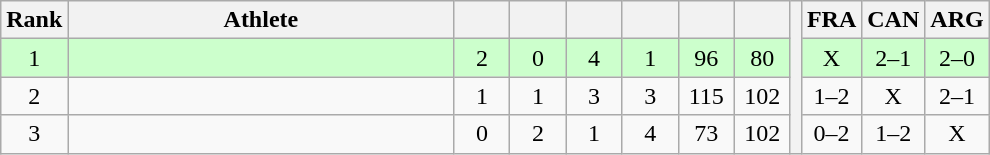<table class="wikitable" style="text-align:center">
<tr>
<th>Rank</th>
<th width=250>Athlete</th>
<th width=30></th>
<th width=30></th>
<th width=30></th>
<th width=30></th>
<th width=30></th>
<th width=30></th>
<th rowspan=4></th>
<th width=30>FRA</th>
<th width=30>CAN</th>
<th width=30>ARG</th>
</tr>
<tr style="background-color:#ccffcc;">
<td>1</td>
<td align=left></td>
<td>2</td>
<td>0</td>
<td>4</td>
<td>1</td>
<td>96</td>
<td>80</td>
<td>X</td>
<td>2–1</td>
<td>2–0</td>
</tr>
<tr>
<td>2</td>
<td align=left></td>
<td>1</td>
<td>1</td>
<td>3</td>
<td>3</td>
<td>115</td>
<td>102</td>
<td>1–2</td>
<td>X</td>
<td>2–1</td>
</tr>
<tr>
<td>3</td>
<td align=left></td>
<td>0</td>
<td>2</td>
<td>1</td>
<td>4</td>
<td>73</td>
<td>102</td>
<td>0–2</td>
<td>1–2</td>
<td>X</td>
</tr>
</table>
